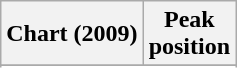<table class="wikitable sortable plainrowheaders" style="text-align:center;">
<tr>
<th scope="col">Chart (2009)</th>
<th scope="col">Peak<br>position</th>
</tr>
<tr>
</tr>
<tr>
</tr>
<tr>
</tr>
</table>
